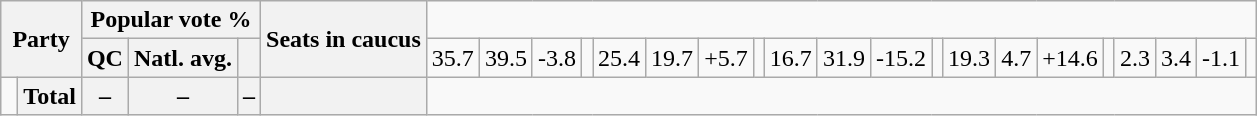<table class=wikitable style="text-align:right;">
<tr>
<th colspan=2 rowspan="2">Party</th>
<th colspan=3>Popular vote %</th>
<th rowspan=2>Seats in caucus</th>
</tr>
<tr>
<th>QC</th>
<th>Natl. avg.</th>
<th><br></th>
<td>35.7</td>
<td>39.5</td>
<td>-3.8</td>
<td><br></td>
<td>25.4</td>
<td>19.7</td>
<td>+5.7</td>
<td><br></td>
<td>16.7</td>
<td>31.9</td>
<td>-15.2</td>
<td><br></td>
<td>19.3</td>
<td>4.7</td>
<td>+14.6</td>
<td><br></td>
<td>2.3</td>
<td>3.4</td>
<td>-1.1</td>
<td></td>
</tr>
<tr>
<td> </td>
<th style="text-align:left;"><strong>Total</strong></th>
<th>–</th>
<th>–</th>
<th>–</th>
<th></th>
</tr>
</table>
